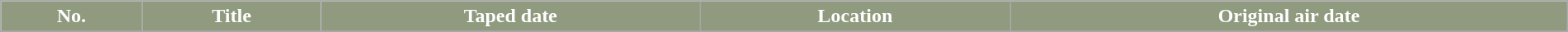<table class="wikitable plainrowheaders" style="width: 100%; margin-right: 0;">
<tr>
<th style="background: #8F9A7F; color: #ffffff;">No.</th>
<th style="background: #8F9A7F; color: #ffffff;">Title</th>
<th style="background: #8F9A7F; color: #ffffff;">Taped date</th>
<th style="background: #8F9A7F; color: #ffffff;">Location</th>
<th style="background: #8F9A7F; color: #ffffff;">Original air date</th>
</tr>
<tr>
</tr>
</table>
